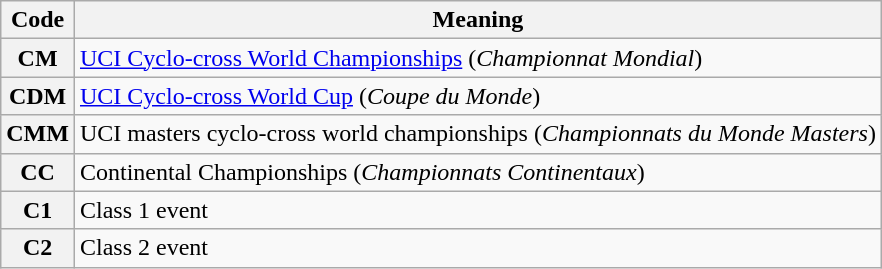<table class = "wikitable">
<tr>
<th>Code</th>
<th>Meaning</th>
</tr>
<tr>
<th>CM</th>
<td><a href='#'>UCI Cyclo-cross World Championships</a>  (<em>Championnat Mondial</em>)</td>
</tr>
<tr>
<th>CDM</th>
<td><a href='#'>UCI Cyclo-cross World Cup</a> (<em>Coupe du Monde</em>)</td>
</tr>
<tr>
<th>CMM</th>
<td>UCI masters cyclo-cross world championships (<em>Championnats du Monde Masters</em>)</td>
</tr>
<tr>
<th>CC</th>
<td>Continental Championships (<em>Championnats Continentaux</em>)</td>
</tr>
<tr>
<th>C1</th>
<td>Class 1 event</td>
</tr>
<tr>
<th>C2</th>
<td>Class 2 event</td>
</tr>
</table>
